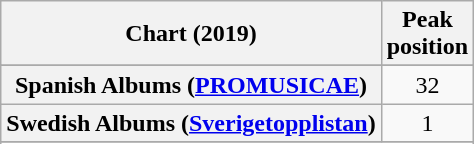<table class="wikitable sortable plainrowheaders" style="text-align:center">
<tr>
<th scope="col">Chart (2019)</th>
<th scope="col">Peak<br>position</th>
</tr>
<tr>
</tr>
<tr>
</tr>
<tr>
</tr>
<tr>
</tr>
<tr>
</tr>
<tr>
</tr>
<tr>
</tr>
<tr>
</tr>
<tr>
</tr>
<tr>
</tr>
<tr>
</tr>
<tr>
</tr>
<tr>
<th scope="row">Spanish Albums (<a href='#'>PROMUSICAE</a>)</th>
<td align="center">32</td>
</tr>
<tr>
<th scope="row">Swedish Albums (<a href='#'>Sverigetopplistan</a>)</th>
<td align="center">1</td>
</tr>
<tr>
</tr>
<tr>
</tr>
</table>
